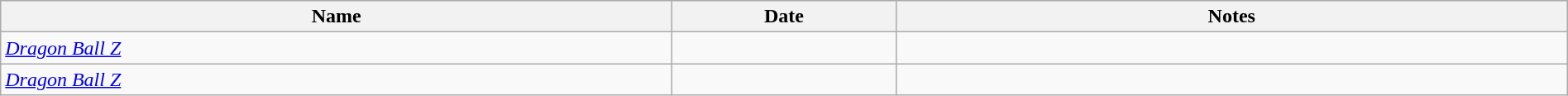<table class="wikitable sortable" style="margin:left; text-align: left; width: 100%;">
<tr>
<th width=30%>Name</th>
<th width=10%>Date</th>
<th width=30% class="unsortable">Notes</th>
</tr>
<tr>
<td style="font-style:italic;"><a href='#'>Dragon Ball Z</a></td>
<td style="text-align:center;"></td>
<td></td>
</tr>
<tr>
<td style="font-style:italic;"><a href='#'>Dragon Ball Z</a></td>
<td style="text-align:center;"></td>
<td></td>
</tr>
</table>
